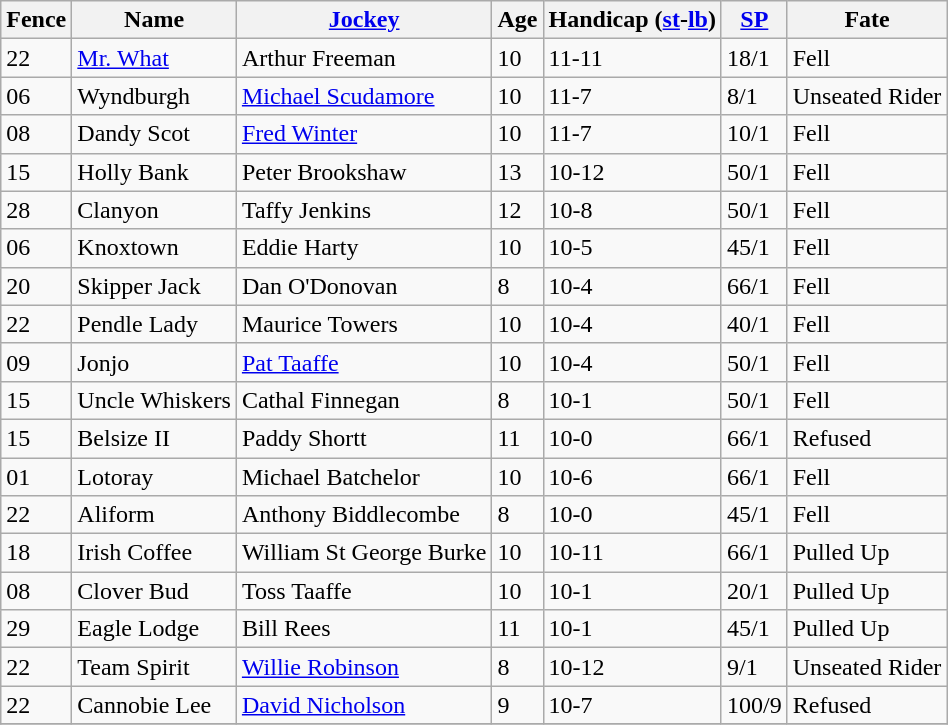<table class="wikitable sortable">
<tr>
<th>Fence</th>
<th>Name</th>
<th><a href='#'>Jockey</a></th>
<th>Age</th>
<th>Handicap (<a href='#'>st</a>-<a href='#'>lb</a>)</th>
<th><a href='#'>SP</a></th>
<th>Fate</th>
</tr>
<tr>
<td>22</td>
<td><a href='#'>Mr. What</a></td>
<td>Arthur Freeman</td>
<td>10</td>
<td>11-11</td>
<td>18/1</td>
<td>Fell</td>
</tr>
<tr>
<td>06</td>
<td>Wyndburgh</td>
<td><a href='#'>Michael Scudamore</a></td>
<td>10</td>
<td>11-7</td>
<td>8/1</td>
<td>Unseated Rider</td>
</tr>
<tr>
<td>08</td>
<td>Dandy Scot</td>
<td><a href='#'>Fred Winter</a></td>
<td>10</td>
<td>11-7</td>
<td>10/1</td>
<td>Fell</td>
</tr>
<tr>
<td>15</td>
<td>Holly Bank</td>
<td>Peter Brookshaw</td>
<td>13</td>
<td>10-12</td>
<td>50/1</td>
<td>Fell</td>
</tr>
<tr>
<td>28</td>
<td>Clanyon</td>
<td>Taffy Jenkins</td>
<td>12</td>
<td>10-8</td>
<td>50/1</td>
<td>Fell</td>
</tr>
<tr>
<td>06</td>
<td>Knoxtown</td>
<td>Eddie Harty</td>
<td>10</td>
<td>10-5</td>
<td>45/1</td>
<td>Fell</td>
</tr>
<tr>
<td>20</td>
<td>Skipper Jack</td>
<td>Dan O'Donovan</td>
<td>8</td>
<td>10-4</td>
<td>66/1</td>
<td>Fell</td>
</tr>
<tr>
<td>22</td>
<td>Pendle Lady</td>
<td>Maurice Towers</td>
<td>10</td>
<td>10-4</td>
<td>40/1</td>
<td>Fell</td>
</tr>
<tr>
<td>09</td>
<td>Jonjo</td>
<td><a href='#'>Pat Taaffe</a></td>
<td>10</td>
<td>10-4</td>
<td>50/1</td>
<td>Fell</td>
</tr>
<tr>
<td>15</td>
<td>Uncle Whiskers</td>
<td>Cathal Finnegan</td>
<td>8</td>
<td>10-1</td>
<td>50/1</td>
<td>Fell</td>
</tr>
<tr>
<td>15</td>
<td>Belsize II</td>
<td>Paddy Shortt</td>
<td>11</td>
<td>10-0</td>
<td>66/1</td>
<td>Refused</td>
</tr>
<tr>
<td>01</td>
<td>Lotoray</td>
<td>Michael Batchelor</td>
<td>10</td>
<td>10-6</td>
<td>66/1</td>
<td>Fell</td>
</tr>
<tr>
<td>22</td>
<td>Aliform</td>
<td>Anthony Biddlecombe</td>
<td>8</td>
<td>10-0</td>
<td>45/1</td>
<td>Fell</td>
</tr>
<tr>
<td>18</td>
<td>Irish Coffee</td>
<td>William St George Burke</td>
<td>10</td>
<td>10-11</td>
<td>66/1</td>
<td>Pulled Up</td>
</tr>
<tr>
<td>08</td>
<td>Clover Bud</td>
<td>Toss Taaffe</td>
<td>10</td>
<td>10-1</td>
<td>20/1</td>
<td>Pulled Up</td>
</tr>
<tr>
<td>29</td>
<td>Eagle Lodge</td>
<td>Bill Rees</td>
<td>11</td>
<td>10-1</td>
<td>45/1</td>
<td>Pulled Up</td>
</tr>
<tr>
<td>22</td>
<td>Team Spirit</td>
<td><a href='#'>Willie Robinson</a></td>
<td>8</td>
<td>10-12</td>
<td>9/1</td>
<td>Unseated Rider</td>
</tr>
<tr>
<td>22</td>
<td>Cannobie Lee</td>
<td><a href='#'>David Nicholson</a></td>
<td>9</td>
<td>10-7</td>
<td>100/9</td>
<td>Refused</td>
</tr>
<tr>
</tr>
</table>
